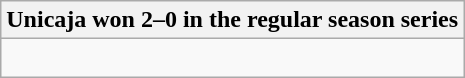<table class="wikitable collapsible collapsed">
<tr>
<th>Unicaja won 2–0 in the regular season series</th>
</tr>
<tr>
<td><br>
</td>
</tr>
</table>
